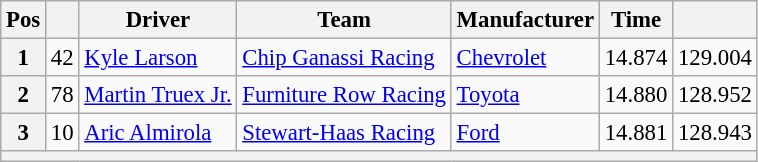<table class="wikitable" style="font-size:95%">
<tr>
<th>Pos</th>
<th></th>
<th>Driver</th>
<th>Team</th>
<th>Manufacturer</th>
<th>Time</th>
<th></th>
</tr>
<tr>
<th>1</th>
<td>42</td>
<td><a href='#'>Kyle Larson</a></td>
<td><a href='#'>Chip Ganassi Racing</a></td>
<td><a href='#'>Chevrolet</a></td>
<td>14.874</td>
<td>129.004</td>
</tr>
<tr>
<th>2</th>
<td>78</td>
<td><a href='#'>Martin Truex Jr.</a></td>
<td><a href='#'>Furniture Row Racing</a></td>
<td><a href='#'>Toyota</a></td>
<td>14.880</td>
<td>128.952</td>
</tr>
<tr>
<th>3</th>
<td>10</td>
<td><a href='#'>Aric Almirola</a></td>
<td><a href='#'>Stewart-Haas Racing</a></td>
<td><a href='#'>Ford</a></td>
<td>14.881</td>
<td>128.943</td>
</tr>
<tr>
<th colspan="7"></th>
</tr>
</table>
